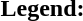<table class="toccolours" style="font-size:100%; white-space:nowrap;">
<tr>
<td><strong>Legend:</strong></td>
<td>      </td>
</tr>
<tr>
<td></td>
</tr>
<tr>
<td></td>
</tr>
</table>
